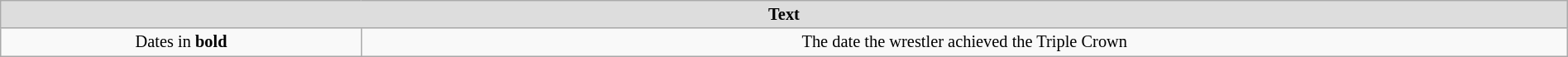<table class="wikitable" style="width:100%; font-size:85%; text-align:center;">
<tr>
<th style="background:#ddd;" colspan="2">Text</th>
</tr>
<tr>
<td>Dates in <strong>bold</strong></td>
<td>The date the wrestler achieved the Triple Crown</td>
</tr>
</table>
